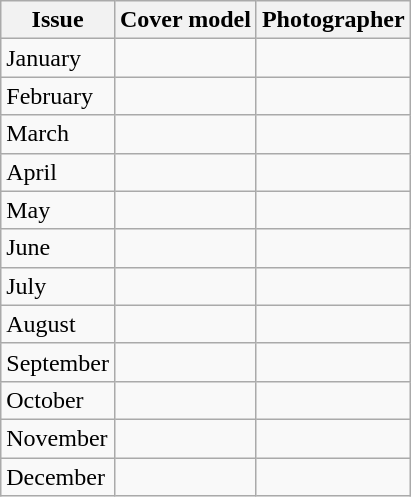<table class="sortable wikitable">
<tr>
<th>Issue</th>
<th>Cover model</th>
<th>Photographer</th>
</tr>
<tr>
<td>January</td>
<td></td>
<td></td>
</tr>
<tr>
<td>February</td>
<td></td>
<td></td>
</tr>
<tr>
<td>March</td>
<td></td>
<td></td>
</tr>
<tr>
<td>April</td>
<td></td>
<td></td>
</tr>
<tr>
<td>May</td>
<td></td>
<td></td>
</tr>
<tr>
<td>June</td>
<td></td>
<td></td>
</tr>
<tr>
<td>July</td>
<td></td>
<td></td>
</tr>
<tr>
<td>August</td>
<td></td>
<td></td>
</tr>
<tr>
<td>September</td>
<td></td>
<td></td>
</tr>
<tr>
<td>October</td>
<td></td>
<td></td>
</tr>
<tr>
<td>November</td>
<td></td>
<td></td>
</tr>
<tr>
<td>December</td>
<td></td>
<td></td>
</tr>
</table>
